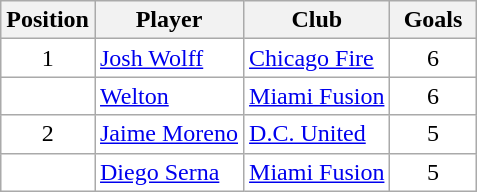<table class="wikitable">
<tr>
<th width="50px">Position</th>
<th>Player</th>
<th>Club</th>
<th width="50px">Goals</th>
</tr>
<tr align="center" valign="top" bgcolor="#FFFFFF">
<td>1</td>
<td align="left"><a href='#'>Josh Wolff</a></td>
<td align="left"><a href='#'>Chicago Fire</a></td>
<td>6</td>
</tr>
<tr align="center" valign="top" bgcolor="#FFFFFF">
<td></td>
<td align="left"><a href='#'>Welton</a></td>
<td align="left"><a href='#'>Miami Fusion</a></td>
<td>6</td>
</tr>
<tr align="center" valign="top" bgcolor="#FFFFFF">
<td>2</td>
<td align="left"><a href='#'>Jaime Moreno</a></td>
<td align="left"><a href='#'>D.C. United</a></td>
<td>5</td>
</tr>
<tr align="center" valign="top" bgcolor="#FFFFFF">
<td></td>
<td align="left"><a href='#'>Diego Serna</a></td>
<td align="left"><a href='#'>Miami Fusion</a></td>
<td>5</td>
</tr>
</table>
